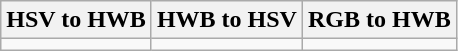<table class="wikitable">
<tr>
<th>HSV to HWB</th>
<th>HWB to HSV</th>
<th>RGB to HWB</th>
</tr>
<tr>
<td></td>
<td></td>
<td></td>
</tr>
</table>
